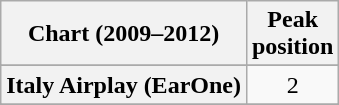<table class="wikitable sortable plainrowheaders" style="text-align:center">
<tr>
<th>Chart (2009–2012)</th>
<th>Peak<br>position</th>
</tr>
<tr>
</tr>
<tr>
</tr>
<tr>
</tr>
<tr>
</tr>
<tr>
<th scope="row">Italy Airplay (EarOne)</th>
<td>2</td>
</tr>
<tr>
</tr>
<tr>
</tr>
<tr>
</tr>
<tr>
</tr>
<tr>
</tr>
<tr>
</tr>
<tr>
</tr>
<tr>
</tr>
<tr>
</tr>
<tr>
</tr>
</table>
